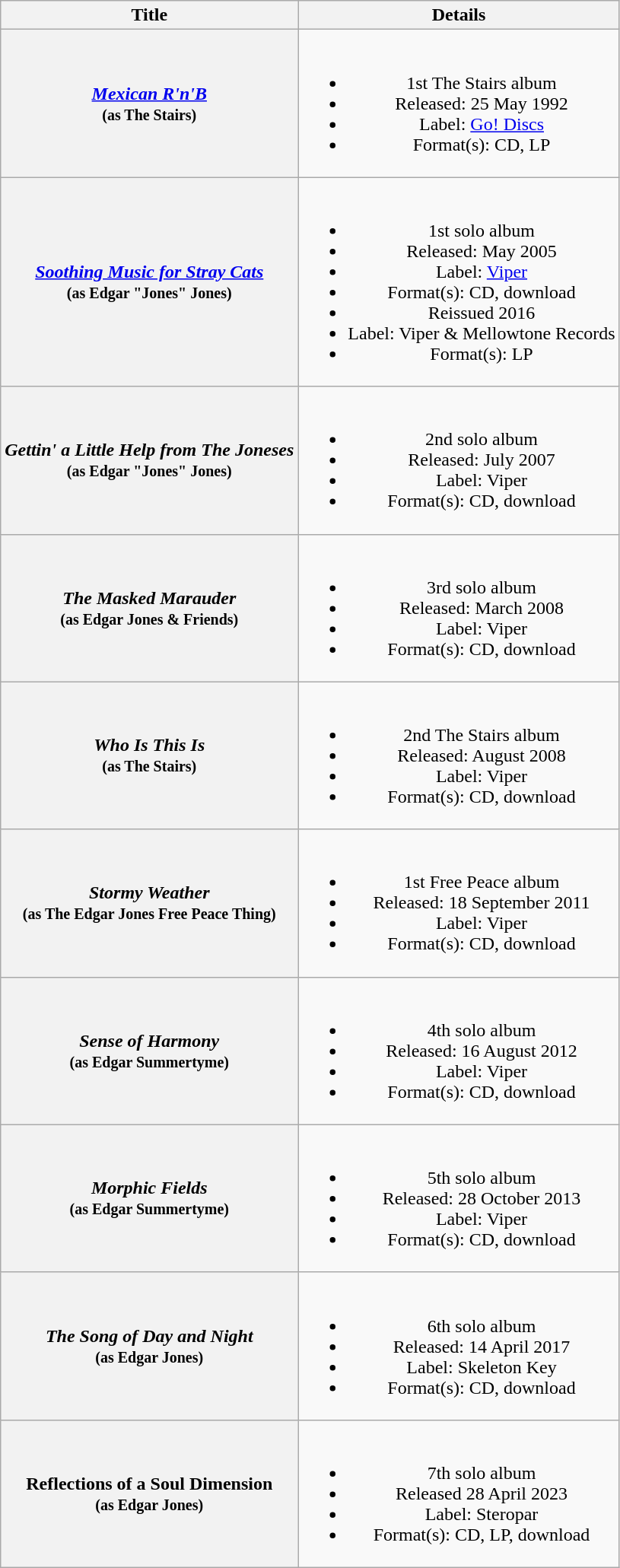<table class="wikitable plainrowheaders" style="text-align:center;">
<tr>
<th scope="col">Title</th>
<th scope="col">Details</th>
</tr>
<tr>
<th scope="row"><strong><em><a href='#'>Mexican R'n'B</a></em></strong> <br><small>(as The Stairs)</small></th>
<td><br><ul><li>1st The Stairs album</li><li>Released: 25 May 1992</li><li>Label: <a href='#'>Go! Discs</a></li><li>Format(s): CD, LP</li></ul></td>
</tr>
<tr>
<th scope="row"><strong><em><a href='#'>Soothing Music for Stray Cats</a></em></strong> <br><small>(as Edgar "Jones" Jones)</small></th>
<td><br><ul><li>1st solo album</li><li>Released: May 2005</li><li>Label: <a href='#'>Viper</a></li><li>Format(s): CD, download</li><li>Reissued 2016</li><li>Label: Viper & Mellowtone Records</li><li>Format(s): LP</li></ul></td>
</tr>
<tr>
<th scope="row"><strong><em>Gettin' a Little Help from The Joneses</em></strong> <br><small>(as Edgar "Jones" Jones)</small></th>
<td><br><ul><li>2nd solo album</li><li>Released: July 2007</li><li>Label: Viper</li><li>Format(s): CD, download</li></ul></td>
</tr>
<tr>
<th scope="row"><strong><em>The Masked Marauder</em></strong> <br><small>(as Edgar Jones & Friends)</small></th>
<td><br><ul><li>3rd solo album</li><li>Released: March 2008</li><li>Label: Viper</li><li>Format(s): CD, download</li></ul></td>
</tr>
<tr>
<th scope="row"><strong><em>Who Is This Is</em></strong> <br><small>(as The Stairs)</small></th>
<td><br><ul><li>2nd The Stairs album</li><li>Released: August 2008</li><li>Label: Viper</li><li>Format(s): CD, download</li></ul></td>
</tr>
<tr>
<th scope="row"><strong><em>Stormy Weather</em></strong> <br><small>(as The Edgar Jones Free Peace Thing)</small></th>
<td><br><ul><li>1st Free Peace album</li><li>Released: 18 September 2011</li><li>Label: Viper</li><li>Format(s): CD, download</li></ul></td>
</tr>
<tr>
<th scope="row"><strong><em>Sense of Harmony</em></strong> <br><small>(as Edgar Summertyme)</small></th>
<td><br><ul><li>4th solo album</li><li>Released: 16 August 2012</li><li>Label: Viper</li><li>Format(s): CD, download</li></ul></td>
</tr>
<tr>
<th scope="row"><strong><em>Morphic Fields</em></strong> <br><small>(as Edgar Summertyme)</small></th>
<td><br><ul><li>5th solo album</li><li>Released: 28 October 2013</li><li>Label: Viper</li><li>Format(s): CD, download</li></ul></td>
</tr>
<tr>
<th scope="row"><strong><em>The Song of Day and Night</em></strong> <br><small>(as Edgar Jones)</small></th>
<td><br><ul><li>6th solo album</li><li>Released: 14 April 2017</li><li>Label: Skeleton Key</li><li>Format(s): CD, download</li></ul></td>
</tr>
<tr>
<th>Reflections of a Soul Dimension<br><small>(as Edgar Jones)</small></th>
<td><br><ul><li>7th solo album</li><li>Released 28 April 2023</li><li>Label: Steropar</li><li>Format(s): CD, LP, download</li></ul></td>
</tr>
</table>
